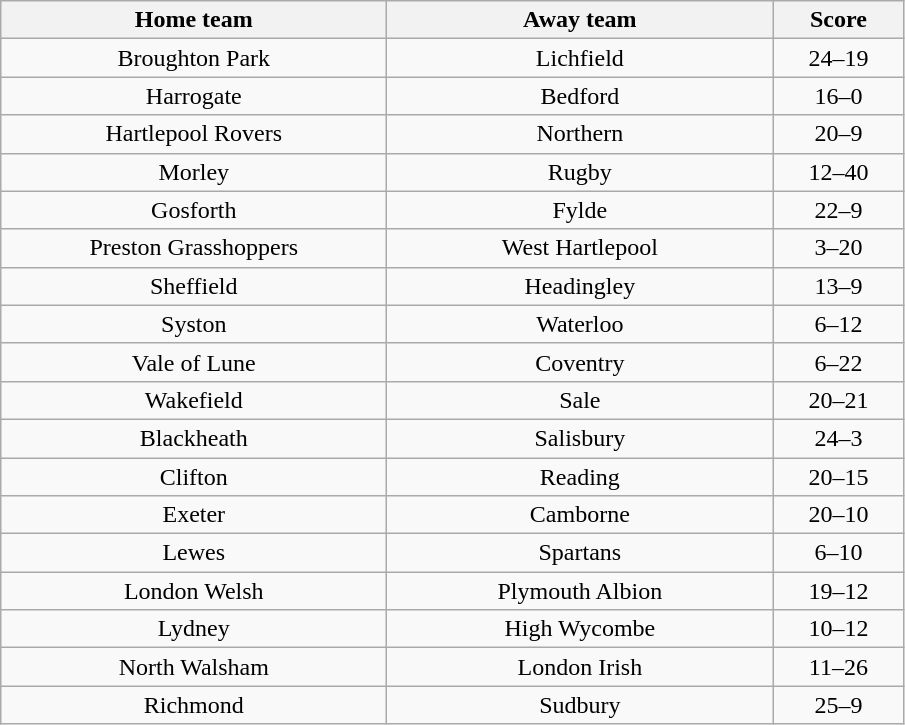<table class="wikitable" style="text-align: center">
<tr>
<th width=250>Home team</th>
<th width=250>Away team</th>
<th width=80>Score</th>
</tr>
<tr>
<td>Broughton Park</td>
<td>Lichfield</td>
<td>24–19</td>
</tr>
<tr>
<td>Harrogate</td>
<td>Bedford</td>
<td>16–0</td>
</tr>
<tr>
<td>Hartlepool Rovers</td>
<td>Northern</td>
<td>20–9</td>
</tr>
<tr>
<td>Morley</td>
<td>Rugby</td>
<td>12–40</td>
</tr>
<tr>
<td>Gosforth</td>
<td>Fylde</td>
<td>22–9</td>
</tr>
<tr>
<td>Preston Grasshoppers</td>
<td>West Hartlepool</td>
<td>3–20</td>
</tr>
<tr>
<td>Sheffield</td>
<td>Headingley</td>
<td>13–9</td>
</tr>
<tr>
<td>Syston</td>
<td>Waterloo</td>
<td>6–12</td>
</tr>
<tr>
<td>Vale of Lune</td>
<td>Coventry</td>
<td>6–22</td>
</tr>
<tr>
<td>Wakefield</td>
<td>Sale</td>
<td>20–21</td>
</tr>
<tr>
<td>Blackheath</td>
<td>Salisbury</td>
<td>24–3</td>
</tr>
<tr>
<td>Clifton</td>
<td>Reading</td>
<td>20–15</td>
</tr>
<tr>
<td>Exeter</td>
<td>Camborne</td>
<td>20–10</td>
</tr>
<tr>
<td>Lewes</td>
<td>Spartans</td>
<td>6–10</td>
</tr>
<tr>
<td>London Welsh</td>
<td>Plymouth Albion</td>
<td>19–12</td>
</tr>
<tr>
<td>Lydney</td>
<td>High Wycombe</td>
<td>10–12</td>
</tr>
<tr>
<td>North Walsham</td>
<td>London Irish</td>
<td>11–26</td>
</tr>
<tr>
<td>Richmond</td>
<td>Sudbury</td>
<td>25–9</td>
</tr>
</table>
